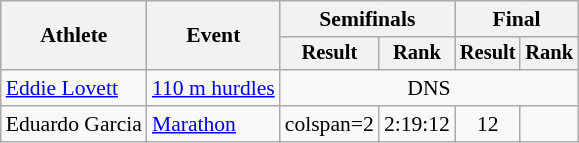<table class=wikitable style="font-size:90%">
<tr>
<th rowspan="2">Athlete</th>
<th rowspan="2">Event</th>
<th colspan="2">Semifinals</th>
<th colspan="2">Final</th>
</tr>
<tr style="font-size:95%">
<th>Result</th>
<th>Rank</th>
<th>Result</th>
<th>Rank</th>
</tr>
<tr align=center>
<td align=left><a href='#'>Eddie Lovett</a></td>
<td align=left><a href='#'>110 m hurdles</a></td>
<td colspan=4>DNS</td>
</tr>
<tr align=center>
<td align=left>Eduardo Garcia</td>
<td align=left><a href='#'>Marathon</a></td>
<td>colspan=2 </td>
<td>2:19:12</td>
<td>12</td>
</tr>
</table>
